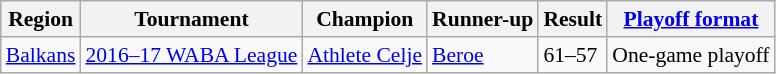<table class="wikitable" style="font-size:90%;">
<tr>
<th>Region</th>
<th>Tournament</th>
<th><strong>Champion</strong></th>
<th>Runner-up</th>
<th>Result</th>
<th><a href='#'>Playoff format</a></th>
</tr>
<tr>
<td><a href='#'>Balkans</a></td>
<td><a href='#'>2016–17 WABA League</a></td>
<td> <a href='#'>Athlete Celje</a></td>
<td> <a href='#'>Beroe</a></td>
<td>61–57</td>
<td>One-game playoff</td>
</tr>
</table>
